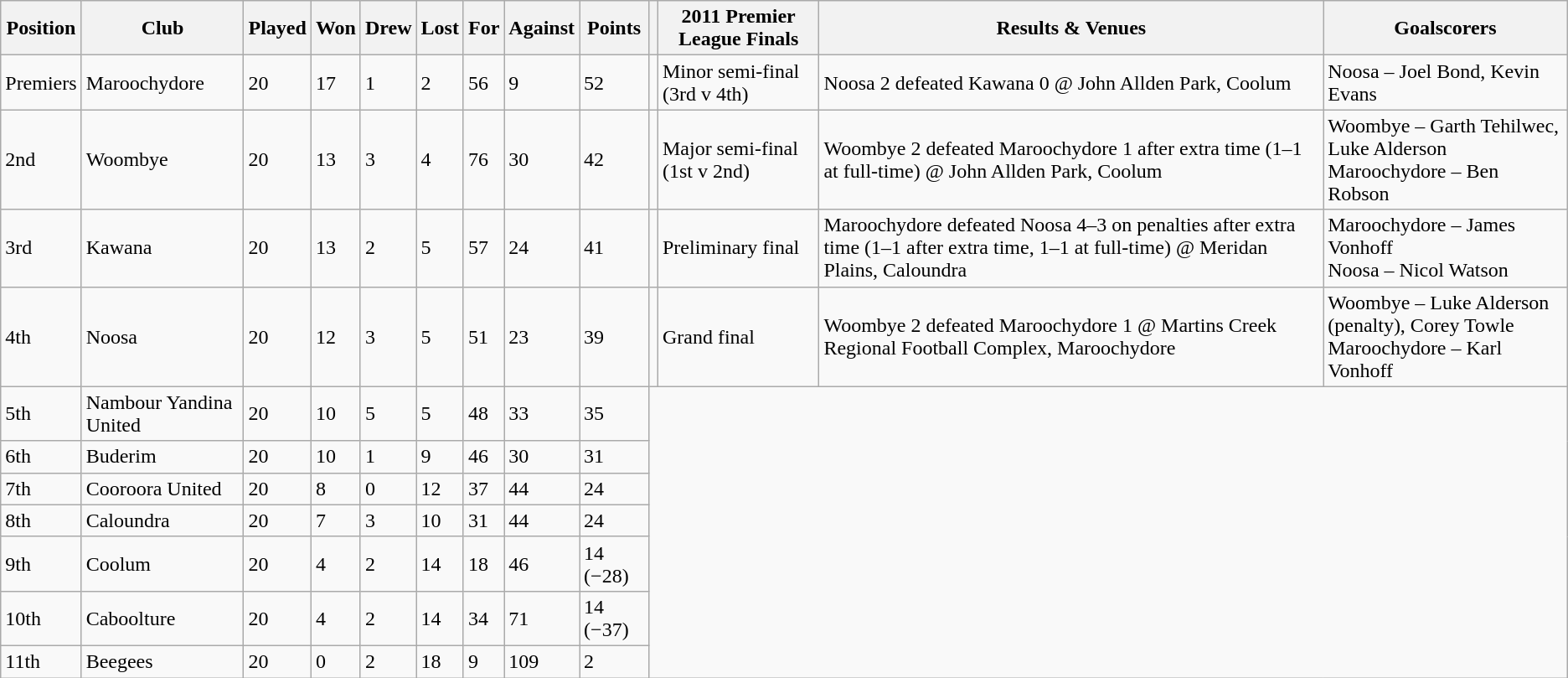<table class="wikitable">
<tr>
<th>Position</th>
<th>Club</th>
<th>Played</th>
<th>Won</th>
<th>Drew</th>
<th>Lost</th>
<th>For</th>
<th>Against</th>
<th>Points</th>
<th></th>
<th>2011 Premier League Finals</th>
<th>Results & Venues</th>
<th>Goalscorers</th>
</tr>
<tr>
<td>Premiers</td>
<td>Maroochydore</td>
<td>20</td>
<td>17</td>
<td>1</td>
<td>2</td>
<td>56</td>
<td>9</td>
<td>52</td>
<td></td>
<td>Minor semi-final (3rd v 4th)</td>
<td>Noosa 2 defeated Kawana 0 @ John Allden Park, Coolum</td>
<td>Noosa – Joel Bond, Kevin Evans</td>
</tr>
<tr>
<td>2nd</td>
<td>Woombye</td>
<td>20</td>
<td>13</td>
<td>3</td>
<td>4</td>
<td>76</td>
<td>30</td>
<td>42</td>
<td></td>
<td>Major semi-final (1st v 2nd)</td>
<td>Woombye 2 defeated Maroochydore 1 after extra time (1–1 at full-time) @ John Allden Park, Coolum</td>
<td>Woombye – Garth Tehilwec, Luke Alderson<br>Maroochydore – Ben Robson</td>
</tr>
<tr>
<td>3rd</td>
<td>Kawana</td>
<td>20</td>
<td>13</td>
<td>2</td>
<td>5</td>
<td>57</td>
<td>24</td>
<td>41</td>
<td></td>
<td>Preliminary final</td>
<td>Maroochydore defeated Noosa 4–3 on penalties after extra time (1–1 after extra time, 1–1 at full-time) @ Meridan Plains, Caloundra</td>
<td>Maroochydore – James Vonhoff<br>Noosa – Nicol Watson</td>
</tr>
<tr>
<td>4th</td>
<td>Noosa</td>
<td>20</td>
<td>12</td>
<td>3</td>
<td>5</td>
<td>51</td>
<td>23</td>
<td>39</td>
<td></td>
<td>Grand final</td>
<td>Woombye 2 defeated Maroochydore 1 @ Martins Creek Regional Football Complex, Maroochydore</td>
<td>Woombye – Luke Alderson (penalty), Corey Towle<br>Maroochydore – Karl Vonhoff</td>
</tr>
<tr>
<td>5th</td>
<td>Nambour Yandina United</td>
<td>20</td>
<td>10</td>
<td>5</td>
<td>5</td>
<td>48</td>
<td>33</td>
<td>35</td>
</tr>
<tr>
<td>6th</td>
<td>Buderim</td>
<td>20</td>
<td>10</td>
<td>1</td>
<td>9</td>
<td>46</td>
<td>30</td>
<td>31</td>
</tr>
<tr>
<td>7th</td>
<td>Cooroora United</td>
<td>20</td>
<td>8</td>
<td>0</td>
<td>12</td>
<td>37</td>
<td>44</td>
<td>24</td>
</tr>
<tr>
<td>8th</td>
<td>Caloundra</td>
<td>20</td>
<td>7</td>
<td>3</td>
<td>10</td>
<td>31</td>
<td>44</td>
<td>24</td>
</tr>
<tr>
<td>9th</td>
<td>Coolum</td>
<td>20</td>
<td>4</td>
<td>2</td>
<td>14</td>
<td>18</td>
<td>46</td>
<td>14 (−28)</td>
</tr>
<tr>
<td>10th</td>
<td>Caboolture</td>
<td>20</td>
<td>4</td>
<td>2</td>
<td>14</td>
<td>34</td>
<td>71</td>
<td>14 (−37)</td>
</tr>
<tr>
<td>11th</td>
<td>Beegees</td>
<td>20</td>
<td>0</td>
<td>2</td>
<td>18</td>
<td>9</td>
<td>109</td>
<td>2</td>
</tr>
</table>
